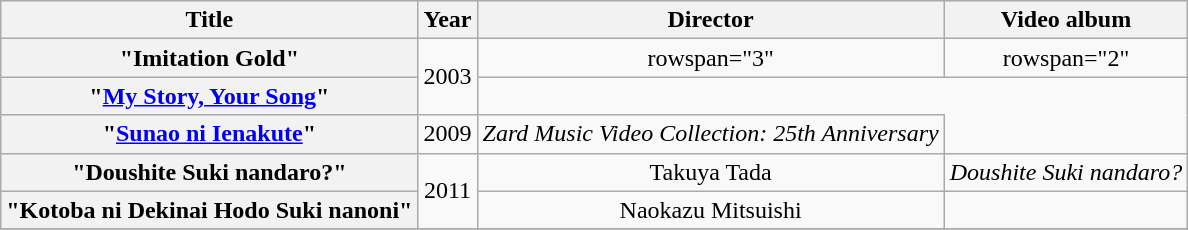<table class="wikitable sortable plainrowheaders" style="text-align:center;">
<tr>
<th scope="col">Title</th>
<th scope="col" style="width:2em;">Year</th>
<th scope="col">Director</th>
<th scope="col" class="unsortable">Video album</th>
</tr>
<tr>
<th scope="row">"Imitation Gold"<br></th>
<td rowspan="2">2003</td>
<td>rowspan="3" </td>
<td>rowspan="2" </td>
</tr>
<tr>
<th scope="row">"<a href='#'>My Story, Your Song</a>"<br></th>
</tr>
<tr>
<th scope="row">"<a href='#'>Sunao ni Ienakute</a>"<br></th>
<td>2009</td>
<td><em>Zard Music Video Collection: 25th Anniversary</em></td>
</tr>
<tr>
<th scope="row">"Doushite Suki nandaro?"<br></th>
<td rowspan="2">2011</td>
<td>Takuya Tada</td>
<td><em>Doushite Suki nandaro?</em></td>
</tr>
<tr>
<th scope="row">"Kotoba ni Dekinai Hodo Suki nanoni"<br></th>
<td>Naokazu Mitsuishi</td>
<td></td>
</tr>
<tr>
</tr>
</table>
